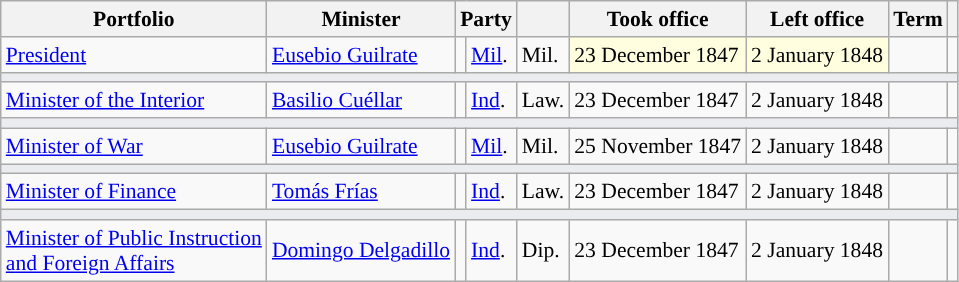<table class="wikitable" style="font-size: 90%;">
<tr>
<th>Portfolio</th>
<th>Minister</th>
<th colspan="2">Party</th>
<th></th>
<th>Took office</th>
<th>Left office</th>
<th>Term</th>
<th></th>
</tr>
<tr>
<td><a href='#'>President</a></td>
<td><a href='#'>Eusebio Guilrate</a></td>
<td style="background-color:"></td>
<td><a href='#'>Mil</a>.</td>
<td>Mil.</td>
<td style="background-color:#FFFFE0;">23 December 1847</td>
<td style="background-color:#FFFFE0;">2 January 1848</td>
<td></td>
<td></td>
</tr>
<tr>
<td colspan="9" bgcolor="#EAECF0"></td>
</tr>
<tr>
<td><a href='#'>Minister of the Interior</a></td>
<td><a href='#'>Basilio Cuéllar</a></td>
<td style="background-color:"></td>
<td><a href='#'>Ind</a>.</td>
<td>Law.</td>
<td>23 December 1847</td>
<td>2 January 1848</td>
<td></td>
<td></td>
</tr>
<tr>
<td colspan="9" bgcolor="#EAECF0"></td>
</tr>
<tr>
<td><a href='#'>Minister of War</a></td>
<td><a href='#'>Eusebio Guilrate</a></td>
<td style="background-color:"></td>
<td><a href='#'>Mil</a>.</td>
<td>Mil.</td>
<td>25 November 1847</td>
<td>2 January 1848</td>
<td></td>
<td></td>
</tr>
<tr>
<td colspan="9" bgcolor="#EAECF0"></td>
</tr>
<tr>
<td><a href='#'>Minister of Finance</a></td>
<td><a href='#'>Tomás Frías</a></td>
<td style="background-color:"></td>
<td><a href='#'>Ind</a>.</td>
<td>Law.</td>
<td>23 December 1847</td>
<td>2 January 1848</td>
<td></td>
<td></td>
</tr>
<tr>
<td colspan="9" bgcolor="#EAECF0"></td>
</tr>
<tr>
<td><a href='#'>Minister of Public Instruction<br>and Foreign Affairs</a></td>
<td><a href='#'>Domingo Delgadillo</a></td>
<td style="background-color:"></td>
<td><a href='#'>Ind</a>.</td>
<td>Dip.</td>
<td>23 December 1847</td>
<td>2 January 1848</td>
<td></td>
<td></td>
</tr>
</table>
